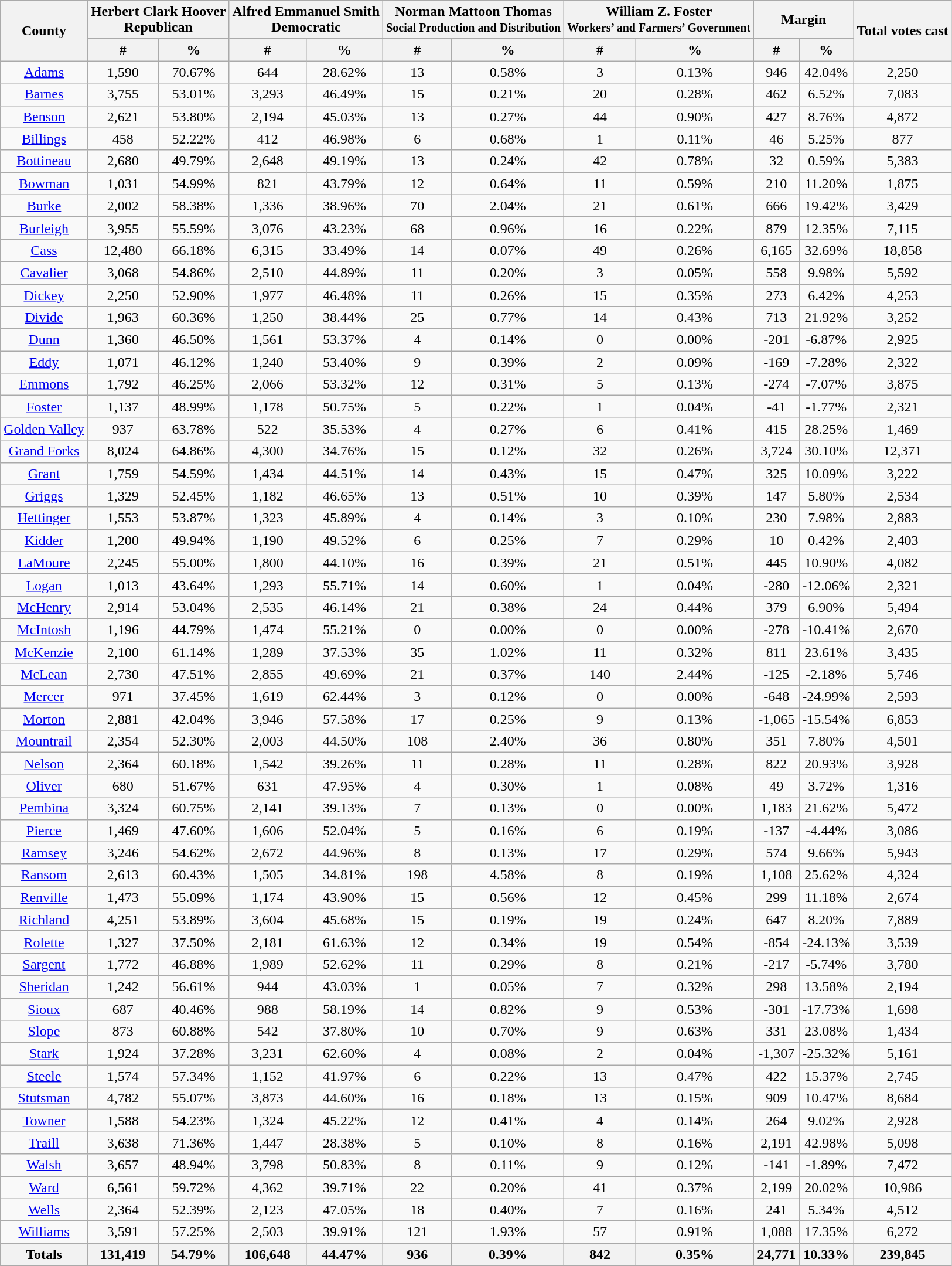<table class="wikitable sortable">
<tr>
<th rowspan="2">County</th>
<th colspan="2">Herbert Clark Hoover<br>Republican</th>
<th colspan="2">Alfred Emmanuel Smith<br>Democratic</th>
<th colspan="2">Norman Mattoon Thomas<br><small>Social Production and Distribution</small></th>
<th colspan="2">William Z. Foster<br><small>Workers’ and Farmers’ Government</small></th>
<th colspan="2">Margin</th>
<th rowspan="2">Total votes cast</th>
</tr>
<tr style="text-align:center;">
<th data-sort-type="number">#</th>
<th data-sort-type="number">%</th>
<th data-sort-type="number">#</th>
<th data-sort-type="number">%</th>
<th data-sort-type="number">#</th>
<th data-sort-type="number">%</th>
<th data-sort-type="number">#</th>
<th data-sort-type="number">%</th>
<th data-sort-type="number">#</th>
<th data-sort-type="number">%</th>
</tr>
<tr style="text-align:center;">
<td><a href='#'>Adams</a></td>
<td>1,590</td>
<td>70.67%</td>
<td>644</td>
<td>28.62%</td>
<td>13</td>
<td>0.58%</td>
<td>3</td>
<td>0.13%</td>
<td>946</td>
<td>42.04%</td>
<td>2,250</td>
</tr>
<tr style="text-align:center;">
<td><a href='#'>Barnes</a></td>
<td>3,755</td>
<td>53.01%</td>
<td>3,293</td>
<td>46.49%</td>
<td>15</td>
<td>0.21%</td>
<td>20</td>
<td>0.28%</td>
<td>462</td>
<td>6.52%</td>
<td>7,083</td>
</tr>
<tr style="text-align:center;">
<td><a href='#'>Benson</a></td>
<td>2,621</td>
<td>53.80%</td>
<td>2,194</td>
<td>45.03%</td>
<td>13</td>
<td>0.27%</td>
<td>44</td>
<td>0.90%</td>
<td>427</td>
<td>8.76%</td>
<td>4,872</td>
</tr>
<tr style="text-align:center;">
<td><a href='#'>Billings</a></td>
<td>458</td>
<td>52.22%</td>
<td>412</td>
<td>46.98%</td>
<td>6</td>
<td>0.68%</td>
<td>1</td>
<td>0.11%</td>
<td>46</td>
<td>5.25%</td>
<td>877</td>
</tr>
<tr style="text-align:center;">
<td><a href='#'>Bottineau</a></td>
<td>2,680</td>
<td>49.79%</td>
<td>2,648</td>
<td>49.19%</td>
<td>13</td>
<td>0.24%</td>
<td>42</td>
<td>0.78%</td>
<td>32</td>
<td>0.59%</td>
<td>5,383</td>
</tr>
<tr style="text-align:center;">
<td><a href='#'>Bowman</a></td>
<td>1,031</td>
<td>54.99%</td>
<td>821</td>
<td>43.79%</td>
<td>12</td>
<td>0.64%</td>
<td>11</td>
<td>0.59%</td>
<td>210</td>
<td>11.20%</td>
<td>1,875</td>
</tr>
<tr style="text-align:center;">
<td><a href='#'>Burke</a></td>
<td>2,002</td>
<td>58.38%</td>
<td>1,336</td>
<td>38.96%</td>
<td>70</td>
<td>2.04%</td>
<td>21</td>
<td>0.61%</td>
<td>666</td>
<td>19.42%</td>
<td>3,429</td>
</tr>
<tr style="text-align:center;">
<td><a href='#'>Burleigh</a></td>
<td>3,955</td>
<td>55.59%</td>
<td>3,076</td>
<td>43.23%</td>
<td>68</td>
<td>0.96%</td>
<td>16</td>
<td>0.22%</td>
<td>879</td>
<td>12.35%</td>
<td>7,115</td>
</tr>
<tr style="text-align:center;">
<td><a href='#'>Cass</a></td>
<td>12,480</td>
<td>66.18%</td>
<td>6,315</td>
<td>33.49%</td>
<td>14</td>
<td>0.07%</td>
<td>49</td>
<td>0.26%</td>
<td>6,165</td>
<td>32.69%</td>
<td>18,858</td>
</tr>
<tr style="text-align:center;">
<td><a href='#'>Cavalier</a></td>
<td>3,068</td>
<td>54.86%</td>
<td>2,510</td>
<td>44.89%</td>
<td>11</td>
<td>0.20%</td>
<td>3</td>
<td>0.05%</td>
<td>558</td>
<td>9.98%</td>
<td>5,592</td>
</tr>
<tr style="text-align:center;">
<td><a href='#'>Dickey</a></td>
<td>2,250</td>
<td>52.90%</td>
<td>1,977</td>
<td>46.48%</td>
<td>11</td>
<td>0.26%</td>
<td>15</td>
<td>0.35%</td>
<td>273</td>
<td>6.42%</td>
<td>4,253</td>
</tr>
<tr style="text-align:center;">
<td><a href='#'>Divide</a></td>
<td>1,963</td>
<td>60.36%</td>
<td>1,250</td>
<td>38.44%</td>
<td>25</td>
<td>0.77%</td>
<td>14</td>
<td>0.43%</td>
<td>713</td>
<td>21.92%</td>
<td>3,252</td>
</tr>
<tr style="text-align:center;">
<td><a href='#'>Dunn</a></td>
<td>1,360</td>
<td>46.50%</td>
<td>1,561</td>
<td>53.37%</td>
<td>4</td>
<td>0.14%</td>
<td>0</td>
<td>0.00%</td>
<td>-201</td>
<td>-6.87%</td>
<td>2,925</td>
</tr>
<tr style="text-align:center;">
<td><a href='#'>Eddy</a></td>
<td>1,071</td>
<td>46.12%</td>
<td>1,240</td>
<td>53.40%</td>
<td>9</td>
<td>0.39%</td>
<td>2</td>
<td>0.09%</td>
<td>-169</td>
<td>-7.28%</td>
<td>2,322</td>
</tr>
<tr style="text-align:center;">
<td><a href='#'>Emmons</a></td>
<td>1,792</td>
<td>46.25%</td>
<td>2,066</td>
<td>53.32%</td>
<td>12</td>
<td>0.31%</td>
<td>5</td>
<td>0.13%</td>
<td>-274</td>
<td>-7.07%</td>
<td>3,875</td>
</tr>
<tr style="text-align:center;">
<td><a href='#'>Foster</a></td>
<td>1,137</td>
<td>48.99%</td>
<td>1,178</td>
<td>50.75%</td>
<td>5</td>
<td>0.22%</td>
<td>1</td>
<td>0.04%</td>
<td>-41</td>
<td>-1.77%</td>
<td>2,321</td>
</tr>
<tr style="text-align:center;">
<td><a href='#'>Golden Valley</a></td>
<td>937</td>
<td>63.78%</td>
<td>522</td>
<td>35.53%</td>
<td>4</td>
<td>0.27%</td>
<td>6</td>
<td>0.41%</td>
<td>415</td>
<td>28.25%</td>
<td>1,469</td>
</tr>
<tr style="text-align:center;">
<td><a href='#'>Grand Forks</a></td>
<td>8,024</td>
<td>64.86%</td>
<td>4,300</td>
<td>34.76%</td>
<td>15</td>
<td>0.12%</td>
<td>32</td>
<td>0.26%</td>
<td>3,724</td>
<td>30.10%</td>
<td>12,371</td>
</tr>
<tr style="text-align:center;">
<td><a href='#'>Grant</a></td>
<td>1,759</td>
<td>54.59%</td>
<td>1,434</td>
<td>44.51%</td>
<td>14</td>
<td>0.43%</td>
<td>15</td>
<td>0.47%</td>
<td>325</td>
<td>10.09%</td>
<td>3,222</td>
</tr>
<tr style="text-align:center;">
<td><a href='#'>Griggs</a></td>
<td>1,329</td>
<td>52.45%</td>
<td>1,182</td>
<td>46.65%</td>
<td>13</td>
<td>0.51%</td>
<td>10</td>
<td>0.39%</td>
<td>147</td>
<td>5.80%</td>
<td>2,534</td>
</tr>
<tr style="text-align:center;">
<td><a href='#'>Hettinger</a></td>
<td>1,553</td>
<td>53.87%</td>
<td>1,323</td>
<td>45.89%</td>
<td>4</td>
<td>0.14%</td>
<td>3</td>
<td>0.10%</td>
<td>230</td>
<td>7.98%</td>
<td>2,883</td>
</tr>
<tr style="text-align:center;">
<td><a href='#'>Kidder</a></td>
<td>1,200</td>
<td>49.94%</td>
<td>1,190</td>
<td>49.52%</td>
<td>6</td>
<td>0.25%</td>
<td>7</td>
<td>0.29%</td>
<td>10</td>
<td>0.42%</td>
<td>2,403</td>
</tr>
<tr style="text-align:center;">
<td><a href='#'>LaMoure</a></td>
<td>2,245</td>
<td>55.00%</td>
<td>1,800</td>
<td>44.10%</td>
<td>16</td>
<td>0.39%</td>
<td>21</td>
<td>0.51%</td>
<td>445</td>
<td>10.90%</td>
<td>4,082</td>
</tr>
<tr style="text-align:center;">
<td><a href='#'>Logan</a></td>
<td>1,013</td>
<td>43.64%</td>
<td>1,293</td>
<td>55.71%</td>
<td>14</td>
<td>0.60%</td>
<td>1</td>
<td>0.04%</td>
<td>-280</td>
<td>-12.06%</td>
<td>2,321</td>
</tr>
<tr style="text-align:center;">
<td><a href='#'>McHenry</a></td>
<td>2,914</td>
<td>53.04%</td>
<td>2,535</td>
<td>46.14%</td>
<td>21</td>
<td>0.38%</td>
<td>24</td>
<td>0.44%</td>
<td>379</td>
<td>6.90%</td>
<td>5,494</td>
</tr>
<tr style="text-align:center;">
<td><a href='#'>McIntosh</a></td>
<td>1,196</td>
<td>44.79%</td>
<td>1,474</td>
<td>55.21%</td>
<td>0</td>
<td>0.00%</td>
<td>0</td>
<td>0.00%</td>
<td>-278</td>
<td>-10.41%</td>
<td>2,670</td>
</tr>
<tr style="text-align:center;">
<td><a href='#'>McKenzie</a></td>
<td>2,100</td>
<td>61.14%</td>
<td>1,289</td>
<td>37.53%</td>
<td>35</td>
<td>1.02%</td>
<td>11</td>
<td>0.32%</td>
<td>811</td>
<td>23.61%</td>
<td>3,435</td>
</tr>
<tr style="text-align:center;">
<td><a href='#'>McLean</a></td>
<td>2,730</td>
<td>47.51%</td>
<td>2,855</td>
<td>49.69%</td>
<td>21</td>
<td>0.37%</td>
<td>140</td>
<td>2.44%</td>
<td>-125</td>
<td>-2.18%</td>
<td>5,746</td>
</tr>
<tr style="text-align:center;">
<td><a href='#'>Mercer</a></td>
<td>971</td>
<td>37.45%</td>
<td>1,619</td>
<td>62.44%</td>
<td>3</td>
<td>0.12%</td>
<td>0</td>
<td>0.00%</td>
<td>-648</td>
<td>-24.99%</td>
<td>2,593</td>
</tr>
<tr style="text-align:center;">
<td><a href='#'>Morton</a></td>
<td>2,881</td>
<td>42.04%</td>
<td>3,946</td>
<td>57.58%</td>
<td>17</td>
<td>0.25%</td>
<td>9</td>
<td>0.13%</td>
<td>-1,065</td>
<td>-15.54%</td>
<td>6,853</td>
</tr>
<tr style="text-align:center;">
<td><a href='#'>Mountrail</a></td>
<td>2,354</td>
<td>52.30%</td>
<td>2,003</td>
<td>44.50%</td>
<td>108</td>
<td>2.40%</td>
<td>36</td>
<td>0.80%</td>
<td>351</td>
<td>7.80%</td>
<td>4,501</td>
</tr>
<tr style="text-align:center;">
<td><a href='#'>Nelson</a></td>
<td>2,364</td>
<td>60.18%</td>
<td>1,542</td>
<td>39.26%</td>
<td>11</td>
<td>0.28%</td>
<td>11</td>
<td>0.28%</td>
<td>822</td>
<td>20.93%</td>
<td>3,928</td>
</tr>
<tr style="text-align:center;">
<td><a href='#'>Oliver</a></td>
<td>680</td>
<td>51.67%</td>
<td>631</td>
<td>47.95%</td>
<td>4</td>
<td>0.30%</td>
<td>1</td>
<td>0.08%</td>
<td>49</td>
<td>3.72%</td>
<td>1,316</td>
</tr>
<tr style="text-align:center;">
<td><a href='#'>Pembina</a></td>
<td>3,324</td>
<td>60.75%</td>
<td>2,141</td>
<td>39.13%</td>
<td>7</td>
<td>0.13%</td>
<td>0</td>
<td>0.00%</td>
<td>1,183</td>
<td>21.62%</td>
<td>5,472</td>
</tr>
<tr style="text-align:center;">
<td><a href='#'>Pierce</a></td>
<td>1,469</td>
<td>47.60%</td>
<td>1,606</td>
<td>52.04%</td>
<td>5</td>
<td>0.16%</td>
<td>6</td>
<td>0.19%</td>
<td>-137</td>
<td>-4.44%</td>
<td>3,086</td>
</tr>
<tr style="text-align:center;">
<td><a href='#'>Ramsey</a></td>
<td>3,246</td>
<td>54.62%</td>
<td>2,672</td>
<td>44.96%</td>
<td>8</td>
<td>0.13%</td>
<td>17</td>
<td>0.29%</td>
<td>574</td>
<td>9.66%</td>
<td>5,943</td>
</tr>
<tr style="text-align:center;">
<td><a href='#'>Ransom</a></td>
<td>2,613</td>
<td>60.43%</td>
<td>1,505</td>
<td>34.81%</td>
<td>198</td>
<td>4.58%</td>
<td>8</td>
<td>0.19%</td>
<td>1,108</td>
<td>25.62%</td>
<td>4,324</td>
</tr>
<tr style="text-align:center;">
<td><a href='#'>Renville</a></td>
<td>1,473</td>
<td>55.09%</td>
<td>1,174</td>
<td>43.90%</td>
<td>15</td>
<td>0.56%</td>
<td>12</td>
<td>0.45%</td>
<td>299</td>
<td>11.18%</td>
<td>2,674</td>
</tr>
<tr style="text-align:center;">
<td><a href='#'>Richland</a></td>
<td>4,251</td>
<td>53.89%</td>
<td>3,604</td>
<td>45.68%</td>
<td>15</td>
<td>0.19%</td>
<td>19</td>
<td>0.24%</td>
<td>647</td>
<td>8.20%</td>
<td>7,889</td>
</tr>
<tr style="text-align:center;">
<td><a href='#'>Rolette</a></td>
<td>1,327</td>
<td>37.50%</td>
<td>2,181</td>
<td>61.63%</td>
<td>12</td>
<td>0.34%</td>
<td>19</td>
<td>0.54%</td>
<td>-854</td>
<td>-24.13%</td>
<td>3,539</td>
</tr>
<tr style="text-align:center;">
<td><a href='#'>Sargent</a></td>
<td>1,772</td>
<td>46.88%</td>
<td>1,989</td>
<td>52.62%</td>
<td>11</td>
<td>0.29%</td>
<td>8</td>
<td>0.21%</td>
<td>-217</td>
<td>-5.74%</td>
<td>3,780</td>
</tr>
<tr style="text-align:center;">
<td><a href='#'>Sheridan</a></td>
<td>1,242</td>
<td>56.61%</td>
<td>944</td>
<td>43.03%</td>
<td>1</td>
<td>0.05%</td>
<td>7</td>
<td>0.32%</td>
<td>298</td>
<td>13.58%</td>
<td>2,194</td>
</tr>
<tr style="text-align:center;">
<td><a href='#'>Sioux</a></td>
<td>687</td>
<td>40.46%</td>
<td>988</td>
<td>58.19%</td>
<td>14</td>
<td>0.82%</td>
<td>9</td>
<td>0.53%</td>
<td>-301</td>
<td>-17.73%</td>
<td>1,698</td>
</tr>
<tr style="text-align:center;">
<td><a href='#'>Slope</a></td>
<td>873</td>
<td>60.88%</td>
<td>542</td>
<td>37.80%</td>
<td>10</td>
<td>0.70%</td>
<td>9</td>
<td>0.63%</td>
<td>331</td>
<td>23.08%</td>
<td>1,434</td>
</tr>
<tr style="text-align:center;">
<td><a href='#'>Stark</a></td>
<td>1,924</td>
<td>37.28%</td>
<td>3,231</td>
<td>62.60%</td>
<td>4</td>
<td>0.08%</td>
<td>2</td>
<td>0.04%</td>
<td>-1,307</td>
<td>-25.32%</td>
<td>5,161</td>
</tr>
<tr style="text-align:center;">
<td><a href='#'>Steele</a></td>
<td>1,574</td>
<td>57.34%</td>
<td>1,152</td>
<td>41.97%</td>
<td>6</td>
<td>0.22%</td>
<td>13</td>
<td>0.47%</td>
<td>422</td>
<td>15.37%</td>
<td>2,745</td>
</tr>
<tr style="text-align:center;">
<td><a href='#'>Stutsman</a></td>
<td>4,782</td>
<td>55.07%</td>
<td>3,873</td>
<td>44.60%</td>
<td>16</td>
<td>0.18%</td>
<td>13</td>
<td>0.15%</td>
<td>909</td>
<td>10.47%</td>
<td>8,684</td>
</tr>
<tr style="text-align:center;">
<td><a href='#'>Towner</a></td>
<td>1,588</td>
<td>54.23%</td>
<td>1,324</td>
<td>45.22%</td>
<td>12</td>
<td>0.41%</td>
<td>4</td>
<td>0.14%</td>
<td>264</td>
<td>9.02%</td>
<td>2,928</td>
</tr>
<tr style="text-align:center;">
<td><a href='#'>Traill</a></td>
<td>3,638</td>
<td>71.36%</td>
<td>1,447</td>
<td>28.38%</td>
<td>5</td>
<td>0.10%</td>
<td>8</td>
<td>0.16%</td>
<td>2,191</td>
<td>42.98%</td>
<td>5,098</td>
</tr>
<tr style="text-align:center;">
<td><a href='#'>Walsh</a></td>
<td>3,657</td>
<td>48.94%</td>
<td>3,798</td>
<td>50.83%</td>
<td>8</td>
<td>0.11%</td>
<td>9</td>
<td>0.12%</td>
<td>-141</td>
<td>-1.89%</td>
<td>7,472</td>
</tr>
<tr style="text-align:center;">
<td><a href='#'>Ward</a></td>
<td>6,561</td>
<td>59.72%</td>
<td>4,362</td>
<td>39.71%</td>
<td>22</td>
<td>0.20%</td>
<td>41</td>
<td>0.37%</td>
<td>2,199</td>
<td>20.02%</td>
<td>10,986</td>
</tr>
<tr style="text-align:center;">
<td><a href='#'>Wells</a></td>
<td>2,364</td>
<td>52.39%</td>
<td>2,123</td>
<td>47.05%</td>
<td>18</td>
<td>0.40%</td>
<td>7</td>
<td>0.16%</td>
<td>241</td>
<td>5.34%</td>
<td>4,512</td>
</tr>
<tr style="text-align:center;">
<td><a href='#'>Williams</a></td>
<td>3,591</td>
<td>57.25%</td>
<td>2,503</td>
<td>39.91%</td>
<td>121</td>
<td>1.93%</td>
<td>57</td>
<td>0.91%</td>
<td>1,088</td>
<td>17.35%</td>
<td>6,272</td>
</tr>
<tr style="text-align:center;">
<th>Totals</th>
<th>131,419</th>
<th>54.79%</th>
<th>106,648</th>
<th>44.47%</th>
<th>936</th>
<th>0.39%</th>
<th>842</th>
<th>0.35%</th>
<th>24,771</th>
<th>10.33%</th>
<th>239,845</th>
</tr>
</table>
